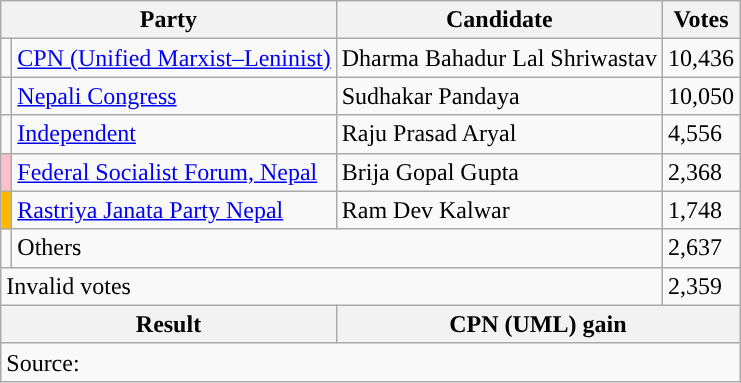<table class="wikitable">
<tr>
<th colspan="2">Party</th>
<th>Candidate</th>
<th>Votes</th>
</tr>
<tr>
<td style="background-color:"></td>
<td><a href='#'>CPN (Unified Marxist–Leninist)</a></td>
<td>Dharma Bahadur Lal Shriwastav</td>
<td>10,436</td>
</tr>
<tr>
<td style="background-color:"></td>
<td><a href='#'>Nepali Congress</a></td>
<td>Sudhakar Pandaya</td>
<td>10,050</td>
</tr>
<tr>
<td style="background-color:"></td>
<td><a href='#'>Independent</a></td>
<td>Raju Prasad Aryal</td>
<td>4,556</td>
</tr>
<tr>
<td style="background-color:pink"></td>
<td><a href='#'>Federal Socialist Forum, Nepal</a></td>
<td>Brija Gopal Gupta</td>
<td>2,368</td>
</tr>
<tr>
<td style="background-color:#ffb700"></td>
<td><a href='#'>Rastriya Janata Party Nepal</a></td>
<td>Ram Dev Kalwar</td>
<td>1,748</td>
</tr>
<tr>
<td></td>
<td colspan="2">Others</td>
<td>2,637</td>
</tr>
<tr>
<td colspan="3">Invalid votes</td>
<td>2,359</td>
</tr>
<tr>
<th colspan="2">Result</th>
<th colspan="2">CPN (UML) gain</th>
</tr>
<tr>
<td colspan="4">Source: </td>
</tr>
</table>
